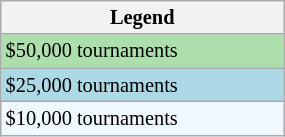<table class="wikitable" style="font-size:85%; width:15%;">
<tr>
<th>Legend</th>
</tr>
<tr style="background:#addfad;">
<td>$50,000 tournaments</td>
</tr>
<tr style="background:lightblue;">
<td>$25,000 tournaments</td>
</tr>
<tr style="background:#f0f8ff;">
<td>$10,000 tournaments</td>
</tr>
</table>
